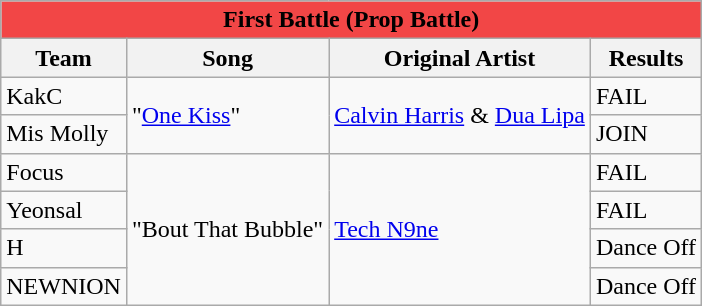<table class="wikitable mw-collapsible mw-collapsed"  style="text-align:center font-size:90%">
<tr>
<th style="background:#F24646"; colspan="4">First Battle (Prop Battle)</th>
</tr>
<tr style="background:#f2f2f2;">
<th scope="col">Team</th>
<th scope="col">Song</th>
<th scope="col">Original Artist</th>
<th scope="col">Results</th>
</tr>
<tr>
<td>KakC</td>
<td rowspan="2">"<a href='#'>One Kiss</a>"</td>
<td rowspan="2"><a href='#'>Calvin Harris</a> & <a href='#'>Dua Lipa</a></td>
<td>FAIL</td>
</tr>
<tr>
<td>Mis Molly</td>
<td>JOIN</td>
</tr>
<tr>
<td>Focus</td>
<td rowspan="4">"Bout That Bubble"</td>
<td rowspan="4"><a href='#'>Tech N9ne</a></td>
<td>FAIL</td>
</tr>
<tr>
<td>Yeonsal</td>
<td>FAIL</td>
</tr>
<tr>
<td>H</td>
<td>Dance Off</td>
</tr>
<tr>
<td>NEWNION</td>
<td>Dance Off</td>
</tr>
</table>
